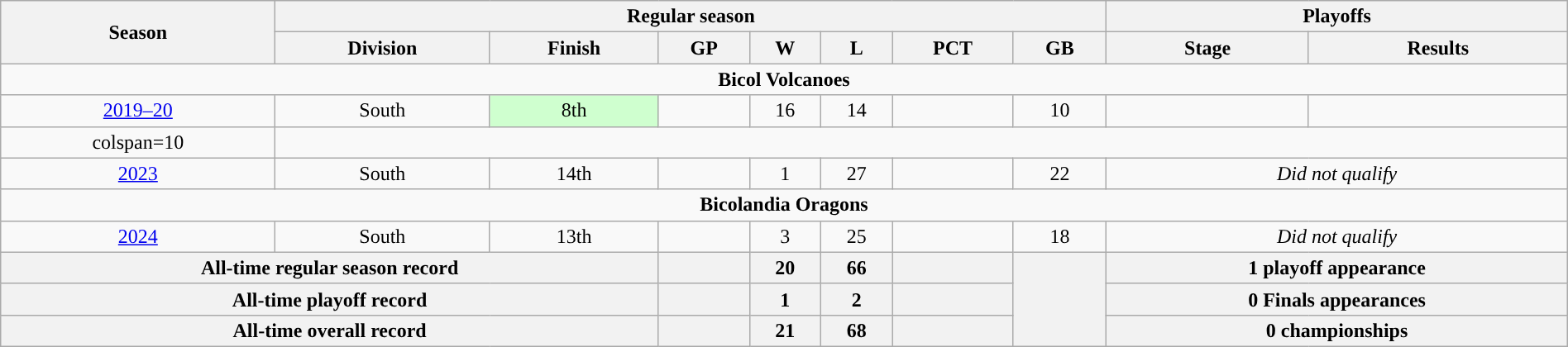<table class=wikitable style="width:100%; text-align:center">
<tr>
<th rowspan=2>Season</th>
<th colspan=7>Regular season</th>
<th colspan=2>Playoffs</th>
</tr>
<tr>
<th>Division</th>
<th>Finish</th>
<th>GP</th>
<th>W</th>
<th>L</th>
<th>PCT</th>
<th>GB</th>
<th>Stage</th>
<th>Results</th>
</tr>
<tr>
<td colspan=10><span><strong>Bicol Volcanoes</strong></span></td>
</tr>
<tr>
<td><a href='#'>2019–20</a> <br> <em></em></td>
<td>South</td>
<td bgcolor="#CFFFCF">8th</td>
<td></td>
<td>16</td>
<td>14</td>
<td></td>
<td>10</td>
<td></td>
<td></td>
</tr>
<tr>
<td>colspan=10 </td>
</tr>
<tr>
<td><a href='#'>2023</a></td>
<td>South</td>
<td>14th</td>
<td></td>
<td>1</td>
<td>27</td>
<td></td>
<td>22</td>
<td colspan="2"><em>Did not qualify</em></td>
</tr>
<tr>
<td colspan=10><span><strong>Bicolandia Oragons</strong></span></td>
</tr>
<tr>
<td><a href='#'>2024</a></td>
<td>South</td>
<td>13th</td>
<td></td>
<td>3</td>
<td>25</td>
<td></td>
<td>18</td>
<td colspan="2"><em>Did not qualify</em></td>
</tr>
<tr>
<th colspan="3">All-time regular season record</th>
<th></th>
<th>20</th>
<th>66</th>
<th></th>
<th rowspan="3"></th>
<th colspan="2">1 playoff appearance</th>
</tr>
<tr>
<th colspan="3">All-time playoff record</th>
<th></th>
<th>1</th>
<th>2</th>
<th></th>
<th colspan=2>0 Finals appearances</th>
</tr>
<tr>
<th colspan="3">All-time overall record</th>
<th></th>
<th>21</th>
<th>68</th>
<th></th>
<th colspan="2">0 championships</th>
</tr>
</table>
